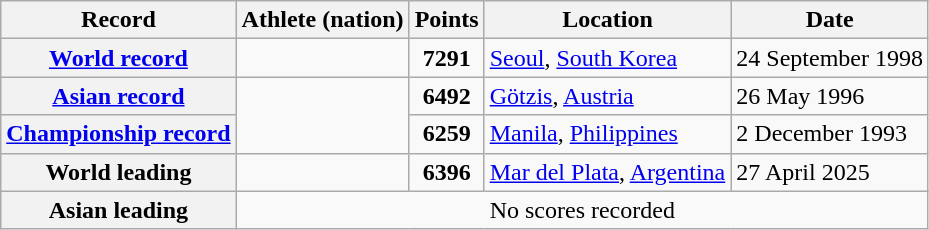<table class="wikitable">
<tr>
<th scope="col">Record</th>
<th scope="col">Athlete (nation)</th>
<th scope="col">Points</th>
<th scope="col">Location</th>
<th scope="col">Date</th>
</tr>
<tr>
<th scope="row"><a href='#'>World record</a></th>
<td></td>
<td align="center"><strong>7291</strong></td>
<td><a href='#'>Seoul</a>, <a href='#'>South Korea</a></td>
<td>24 September 1998</td>
</tr>
<tr>
<th scope="row"><a href='#'>Asian record</a></th>
<td rowspan="2"></td>
<td align="center"><strong>6492</strong></td>
<td><a href='#'>Götzis</a>, <a href='#'>Austria</a></td>
<td>26 May 1996</td>
</tr>
<tr>
<th scope="row"><a href='#'>Championship record</a></th>
<td align="center"><strong>6259</strong></td>
<td><a href='#'>Manila</a>, <a href='#'>Philippines</a></td>
<td>2 December 1993</td>
</tr>
<tr>
<th scope="row">World leading</th>
<td></td>
<td align="center"><strong>6396</strong></td>
<td><a href='#'>Mar del Plata</a>, <a href='#'>Argentina</a></td>
<td>27 April 2025</td>
</tr>
<tr>
<th scope="row">Asian leading</th>
<td colspan="4" align="center">No scores recorded</td>
</tr>
</table>
